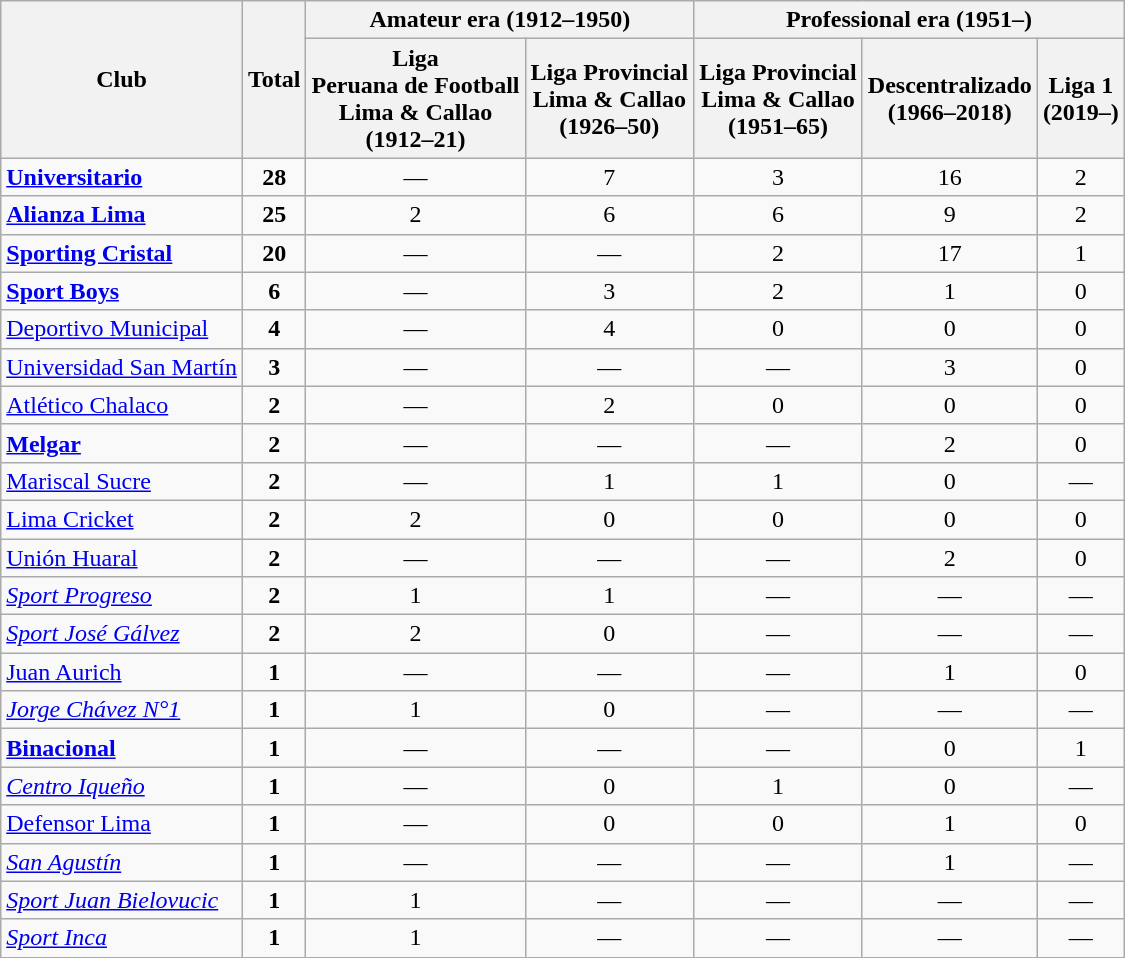<table class="wikitable" style="text-align: center;" align=center>
<tr>
<th rowspan="2">Club</th>
<th rowspan="2">Total</th>
<th colspan="2">Amateur era (1912–1950)</th>
<th colspan="4">Professional era (1951–)</th>
</tr>
<tr>
<th>Liga<br> Peruana de Football<br>Lima & Callao<br> (1912–21)</th>
<th>Liga Provincial<br>Lima & Callao<br> (1926–50)</th>
<th>Liga Provincial<br>Lima & Callao<br>(1951–65)</th>
<th>Descentralizado<br>(1966–2018)</th>
<th>Liga 1<br>(2019–)</th>
</tr>
<tr>
<td align=left><strong><a href='#'>Universitario</a></strong></td>
<td><strong>28</strong></td>
<td>—</td>
<td>7</td>
<td>3</td>
<td>16</td>
<td>2</td>
</tr>
<tr>
<td align=left><strong><a href='#'>Alianza Lima</a></strong></td>
<td><strong>25</strong></td>
<td>2</td>
<td>6</td>
<td>6</td>
<td>9</td>
<td>2</td>
</tr>
<tr>
<td align=left><strong><a href='#'>Sporting Cristal</a></strong></td>
<td><strong>20</strong></td>
<td>—</td>
<td>—</td>
<td>2</td>
<td>17</td>
<td>1</td>
</tr>
<tr>
<td align=left><strong><a href='#'>Sport Boys</a></strong></td>
<td><strong>6</strong></td>
<td>—</td>
<td>3</td>
<td>2</td>
<td>1</td>
<td>0</td>
</tr>
<tr>
<td align=left><a href='#'>Deportivo Municipal</a></td>
<td><strong>4</strong></td>
<td>—</td>
<td>4</td>
<td>0</td>
<td>0</td>
<td>0</td>
</tr>
<tr>
<td align=left><a href='#'>Universidad San Martín</a></td>
<td><strong>3</strong></td>
<td>—</td>
<td>—</td>
<td>—</td>
<td>3</td>
<td>0</td>
</tr>
<tr>
<td align=left><a href='#'>Atlético Chalaco</a></td>
<td><strong>2</strong></td>
<td>—</td>
<td>2</td>
<td>0</td>
<td>0</td>
<td>0</td>
</tr>
<tr>
<td align=left><strong><a href='#'>Melgar</a></strong></td>
<td><strong>2</strong></td>
<td>—</td>
<td>—</td>
<td>—</td>
<td>2</td>
<td>0</td>
</tr>
<tr>
<td align=left><a href='#'>Mariscal Sucre</a></td>
<td><strong>2</strong></td>
<td>—</td>
<td>1</td>
<td>1</td>
<td>0</td>
<td>—</td>
</tr>
<tr>
<td align=left><a href='#'>Lima Cricket</a></td>
<td><strong>2</strong></td>
<td>2</td>
<td>0</td>
<td>0</td>
<td>0</td>
<td>0</td>
</tr>
<tr>
<td align=left><a href='#'>Unión Huaral</a></td>
<td><strong>2</strong></td>
<td>—</td>
<td>—</td>
<td>—</td>
<td>2</td>
<td>0</td>
</tr>
<tr>
<td align=left><em><a href='#'>Sport Progreso</a></em></td>
<td><strong>2</strong></td>
<td>1</td>
<td>1</td>
<td>—</td>
<td>—</td>
<td>—</td>
</tr>
<tr>
<td align=left><em><a href='#'>Sport José Gálvez</a></em> </td>
<td><strong>2</strong></td>
<td>2</td>
<td>0</td>
<td>—</td>
<td>—</td>
<td>—</td>
</tr>
<tr>
<td align=left><a href='#'>Juan Aurich</a></td>
<td><strong>1</strong></td>
<td>—</td>
<td>—</td>
<td>—</td>
<td>1</td>
<td>0</td>
</tr>
<tr>
<td align=left><em> <a href='#'>Jorge Chávez N°1</a></em></td>
<td><strong>1</strong></td>
<td>1</td>
<td>0</td>
<td>—</td>
<td>—</td>
<td>—</td>
</tr>
<tr>
<td align=left><strong><a href='#'>Binacional</a></strong></td>
<td><strong>1</strong></td>
<td>—</td>
<td>—</td>
<td>—</td>
<td>0</td>
<td>1</td>
</tr>
<tr>
<td align=left><em><a href='#'>Centro Iqueño</a></em></td>
<td><strong>1</strong></td>
<td>—</td>
<td>0</td>
<td>1</td>
<td>0</td>
<td>—</td>
</tr>
<tr>
<td align=left><a href='#'>Defensor Lima</a></td>
<td><strong>1</strong></td>
<td>—</td>
<td>0</td>
<td>0</td>
<td>1</td>
<td>0</td>
</tr>
<tr>
<td align=left><em><a href='#'>San Agustín</a></em></td>
<td><strong>1</strong></td>
<td>—</td>
<td>—</td>
<td>—</td>
<td>1</td>
<td>—</td>
</tr>
<tr>
<td align=left><em><a href='#'>Sport Juan Bielovucic</a></em></td>
<td><strong>1</strong></td>
<td>1</td>
<td>—</td>
<td>—</td>
<td>—</td>
<td>—</td>
</tr>
<tr>
<td align=left><em><a href='#'>Sport Inca</a></em></td>
<td><strong>1</strong></td>
<td>1</td>
<td>—</td>
<td>—</td>
<td>—</td>
<td>—</td>
</tr>
</table>
